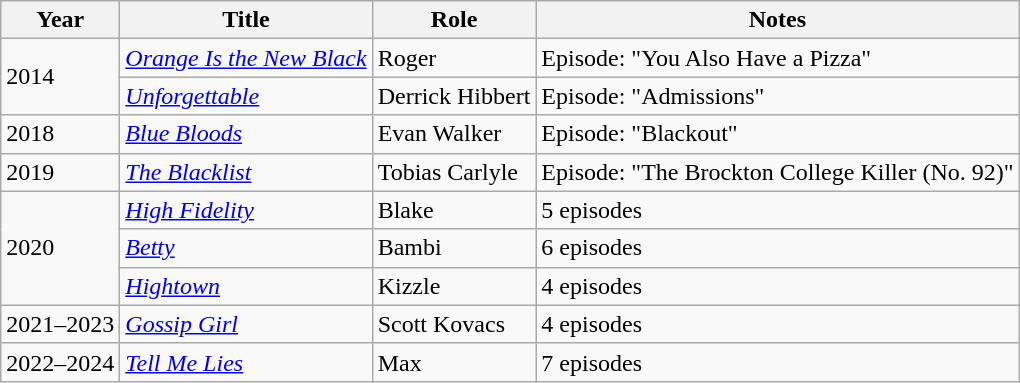<table class="wikitable">
<tr>
<th>Year</th>
<th>Title</th>
<th>Role</th>
<th>Notes</th>
</tr>
<tr>
<td rowspan=2>2014</td>
<td><em><a href='#'>Orange Is the New Black</a></em></td>
<td>Roger</td>
<td>Episode: "You Also Have a Pizza"</td>
</tr>
<tr>
<td><em><a href='#'>Unforgettable</a></em></td>
<td>Derrick Hibbert</td>
<td>Episode: "Admissions"</td>
</tr>
<tr>
<td>2018</td>
<td><em><a href='#'>Blue Bloods</a></em></td>
<td>Evan Walker</td>
<td>Episode: "Blackout"</td>
</tr>
<tr>
<td>2019</td>
<td><em><a href='#'>The Blacklist</a></em></td>
<td>Tobias Carlyle</td>
<td>Episode: "The Brockton College Killer (No. 92)"</td>
</tr>
<tr>
<td rowspan=3>2020</td>
<td><em><a href='#'>High Fidelity</a></em></td>
<td>Blake</td>
<td>5 episodes</td>
</tr>
<tr>
<td><em><a href='#'>Betty</a></em></td>
<td>Bambi</td>
<td>6 episodes</td>
</tr>
<tr>
<td><em><a href='#'>Hightown</a></em></td>
<td>Kizzle</td>
<td>4 episodes</td>
</tr>
<tr>
<td>2021–2023</td>
<td><em><a href='#'>Gossip Girl</a></em></td>
<td>Scott Kovacs</td>
<td>4 episodes</td>
</tr>
<tr>
<td>2022–2024</td>
<td><em><a href='#'>Tell Me Lies</a></em></td>
<td>Max</td>
<td>7 episodes</td>
</tr>
</table>
